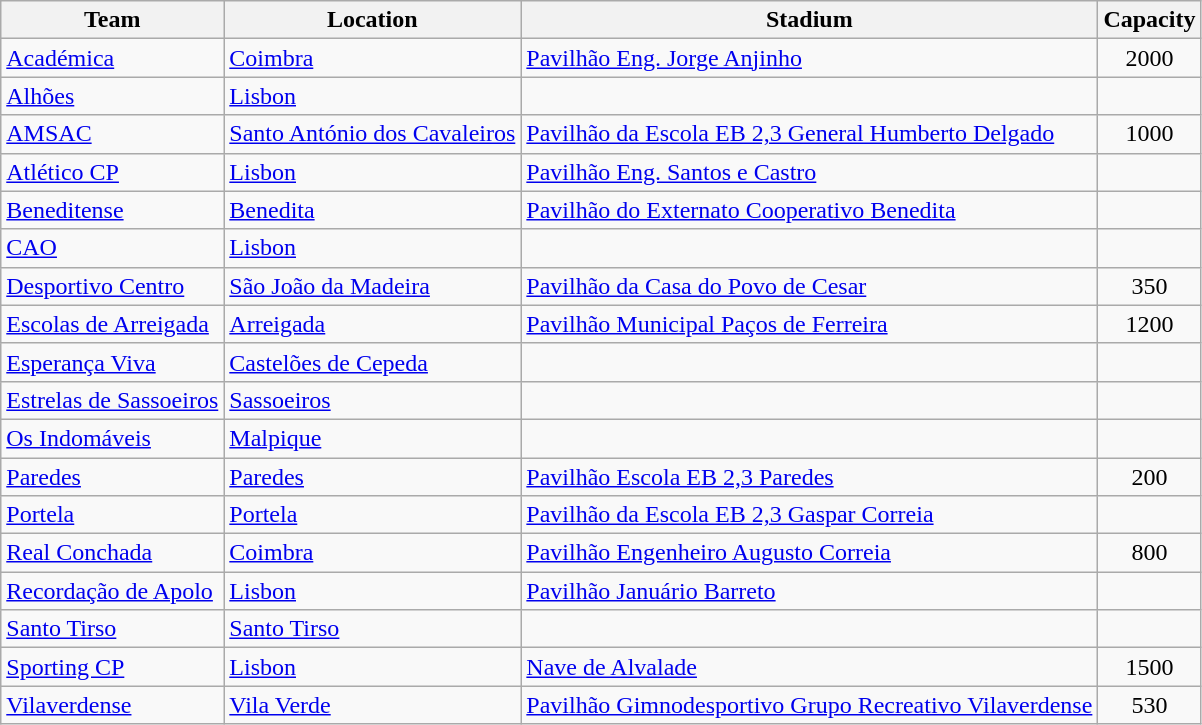<table class="wikitable sortable">
<tr>
<th>Team</th>
<th>Location</th>
<th>Stadium</th>
<th>Capacity</th>
</tr>
<tr>
<td><a href='#'>Académica</a></td>
<td><a href='#'>Coimbra</a></td>
<td><a href='#'>Pavilhão Eng. Jorge Anjinho</a></td>
<td align="center">2000</td>
</tr>
<tr>
<td><a href='#'>Alhões</a></td>
<td><a href='#'>Lisbon</a></td>
<td></td>
<td align="center"></td>
</tr>
<tr>
<td><a href='#'>AMSAC</a></td>
<td><a href='#'>Santo António dos Cavaleiros</a></td>
<td><a href='#'>Pavilhão da Escola EB 2,3 General Humberto Delgado</a></td>
<td align="center">1000</td>
</tr>
<tr>
<td><a href='#'>Atlético CP</a></td>
<td><a href='#'>Lisbon</a></td>
<td><a href='#'>Pavilhão Eng. Santos e Castro</a></td>
<td align="center"></td>
</tr>
<tr>
<td><a href='#'>Beneditense</a></td>
<td><a href='#'>Benedita</a></td>
<td><a href='#'>Pavilhão do Externato Cooperativo Benedita</a></td>
<td align="center"></td>
</tr>
<tr>
<td><a href='#'>CAO</a></td>
<td><a href='#'>Lisbon</a></td>
<td></td>
<td align="center"></td>
</tr>
<tr>
<td><a href='#'>Desportivo Centro</a></td>
<td><a href='#'>São João da Madeira</a></td>
<td><a href='#'>Pavilhão da Casa do Povo de Cesar</a></td>
<td align="center">350</td>
</tr>
<tr>
<td><a href='#'>Escolas de Arreigada</a></td>
<td><a href='#'>Arreigada</a></td>
<td><a href='#'>Pavilhão Municipal Paços de Ferreira</a></td>
<td align="center">1200</td>
</tr>
<tr>
<td><a href='#'>Esperança Viva</a></td>
<td><a href='#'>Castelões de Cepeda</a></td>
<td></td>
<td align="center"></td>
</tr>
<tr>
<td><a href='#'>Estrelas de Sassoeiros</a></td>
<td><a href='#'>Sassoeiros</a></td>
<td></td>
<td align="center"></td>
</tr>
<tr>
<td><a href='#'>Os Indomáveis</a></td>
<td><a href='#'>Malpique</a></td>
<td></td>
<td align="center"></td>
</tr>
<tr>
<td><a href='#'>Paredes</a></td>
<td><a href='#'>Paredes</a></td>
<td><a href='#'>Pavilhão Escola EB 2,3 Paredes</a></td>
<td align="center">200</td>
</tr>
<tr>
<td><a href='#'>Portela</a></td>
<td><a href='#'>Portela</a></td>
<td><a href='#'>Pavilhão da Escola EB 2,3 Gaspar Correia</a></td>
<td align="center"></td>
</tr>
<tr>
<td><a href='#'>Real Conchada</a></td>
<td><a href='#'>Coimbra</a></td>
<td><a href='#'>Pavilhão Engenheiro Augusto Correia</a></td>
<td align="center">800</td>
</tr>
<tr>
<td><a href='#'>Recordação de Apolo</a></td>
<td><a href='#'>Lisbon</a></td>
<td><a href='#'>Pavilhão Januário Barreto</a></td>
<td align="center"></td>
</tr>
<tr>
<td><a href='#'>Santo Tirso</a></td>
<td><a href='#'>Santo Tirso</a></td>
<td></td>
<td align="center"></td>
</tr>
<tr>
<td><a href='#'>Sporting CP</a></td>
<td><a href='#'>Lisbon</a></td>
<td><a href='#'>Nave de Alvalade</a></td>
<td align="center">1500</td>
</tr>
<tr>
<td><a href='#'>Vilaverdense</a></td>
<td><a href='#'>Vila Verde</a></td>
<td><a href='#'>Pavilhão Gimnodesportivo Grupo Recreativo Vilaverdense</a></td>
<td align="center">530</td>
</tr>
</table>
